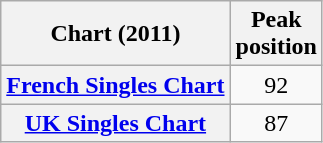<table class="wikitable sortable plainrowheaders">
<tr>
<th>Chart (2011)</th>
<th>Peak<br>position</th>
</tr>
<tr>
<th scope="row"><a href='#'>French Singles Chart</a></th>
<td style="text-align:center;">92</td>
</tr>
<tr>
<th scope="row"><a href='#'>UK Singles Chart</a></th>
<td style="text-align:center;">87</td>
</tr>
</table>
